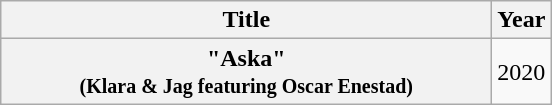<table class="wikitable plainrowheaders" style="text-align:center;">
<tr>
<th scope="col" style="width:20em;">Title</th>
<th scope="col" style="width:1em;">Year</th>
</tr>
<tr>
<th scope="row">"Aska"<br><small>(Klara & Jag featuring Oscar Enestad)</small></th>
<td>2020</td>
</tr>
</table>
